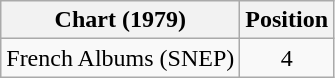<table class="wikitable" style="text-align:center;">
<tr>
<th scope="col">Chart (1979)</th>
<th scope="col">Position</th>
</tr>
<tr>
<td align="left">French Albums (SNEP)</td>
<td>4</td>
</tr>
</table>
